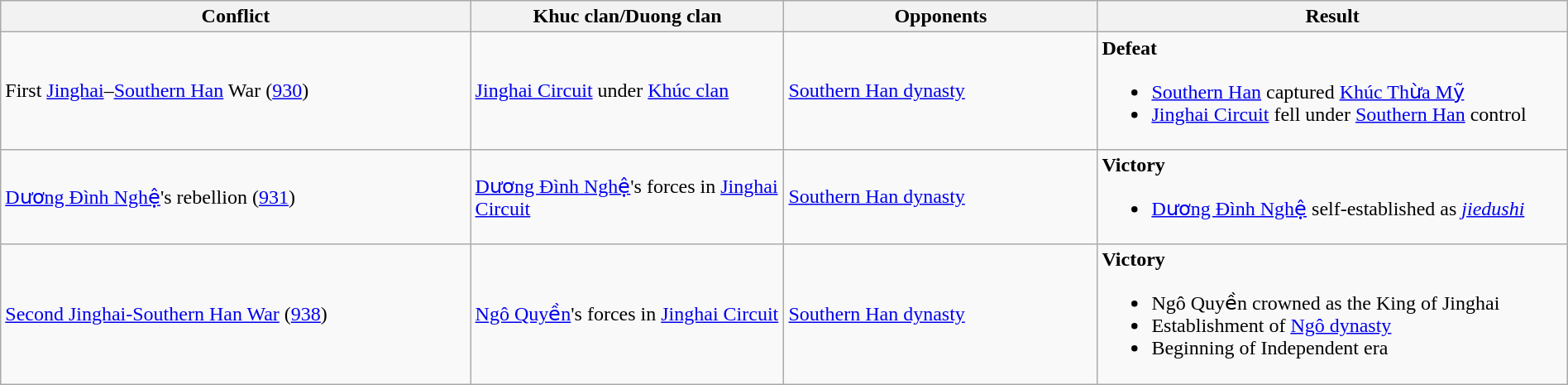<table class="wikitable" width="100%">
<tr>
<th width="30%">Conflict</th>
<th width="20%">Khuc clan/Duong clan</th>
<th width="20%">Opponents</th>
<th width="30%">Result</th>
</tr>
<tr>
<td>First <a href='#'>Jinghai</a>–<a href='#'>Southern Han</a> War (<a href='#'>930</a>)</td>
<td><a href='#'>Jinghai Circuit</a> under <a href='#'>Khúc clan</a></td>
<td><a href='#'>Southern Han dynasty</a></td>
<td><strong>Defeat</strong><br><ul><li><a href='#'>Southern Han</a> captured <a href='#'>Khúc Thừa Mỹ</a></li><li><a href='#'>Jinghai Circuit</a> fell under <a href='#'>Southern Han</a> control</li></ul></td>
</tr>
<tr>
<td><a href='#'>Dương Đình Nghệ</a>'s rebellion (<a href='#'>931</a>)</td>
<td><a href='#'>Dương Đình Nghệ</a>'s forces in <a href='#'>Jinghai Circuit</a></td>
<td><a href='#'>Southern Han dynasty</a></td>
<td><strong>Victory</strong><br><ul><li><a href='#'>Dương Đình Nghệ</a> self-established as <em><a href='#'>jiedushi</a></em></li></ul></td>
</tr>
<tr>
<td><a href='#'>Second Jinghai-Southern Han War</a> (<a href='#'>938</a>)</td>
<td><a href='#'>Ngô Quyền</a>'s forces in <a href='#'>Jinghai Circuit</a></td>
<td><a href='#'>Southern Han dynasty</a></td>
<td><strong>Victory</strong><br><ul><li>Ngô Quyền crowned as the King of Jinghai</li><li>Establishment of <a href='#'>Ngô dynasty</a></li><li>Beginning of Independent era</li></ul></td>
</tr>
</table>
